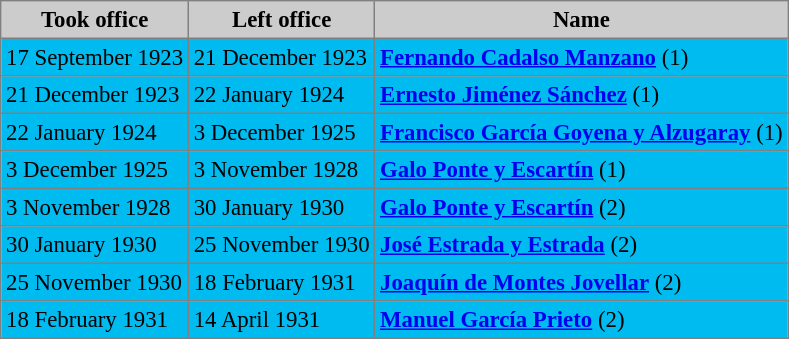<table bgcolor="#f7f8ff" cellpadding="3" cellspacing="0" border="1" style="font-size: 95%; border: gray solid 1px; border-collapse: collapse;">
<tr bgcolor="#CCCCCC">
<th align="center">Took office</th>
<th align="center">Left office</th>
<th align="center">Name</th>
</tr>
<tr bgcolor= ="#BBBBFF">
<td>17 September 1923</td>
<td>21 December 1923</td>
<td><strong><a href='#'>Fernando Cadalso Manzano</a></strong>  (1)</td>
</tr>
<tr bgcolor= ="#BBBBFF">
<td>21 December 1923</td>
<td>22 January 1924</td>
<td><strong><a href='#'>Ernesto Jiménez Sánchez</a></strong> (1)</td>
</tr>
<tr bgcolor= ="#BBBBFF">
<td>22 January 1924</td>
<td>3 December 1925</td>
<td><strong><a href='#'>Francisco García Goyena y Alzugaray</a></strong>  (1)</td>
</tr>
<tr bgcolor= ="#BBBBFF">
<td>3 December 1925</td>
<td>3 November 1928</td>
<td><strong><a href='#'>Galo Ponte y Escartín</a></strong> (1)</td>
</tr>
<tr bgcolor= ="#BBBBFF">
<td>3 November 1928</td>
<td>30 January 1930</td>
<td><strong><a href='#'>Galo Ponte y Escartín</a></strong> (2)</td>
</tr>
<tr bgcolor= ="#BBBBFF">
<td>30 January 1930</td>
<td>25 November 1930</td>
<td><strong><a href='#'>José Estrada y Estrada</a></strong> (2)</td>
</tr>
<tr bgcolor= ="#BBBBFF">
<td>25 November 1930</td>
<td>18 February 1931</td>
<td><strong><a href='#'>Joaquín de Montes Jovellar</a></strong> (2)</td>
</tr>
<tr bgcolor= ="#BBBBFF">
<td>18 February 1931</td>
<td>14 April 1931</td>
<td><strong><a href='#'>Manuel García Prieto</a></strong> (2)</td>
</tr>
</table>
